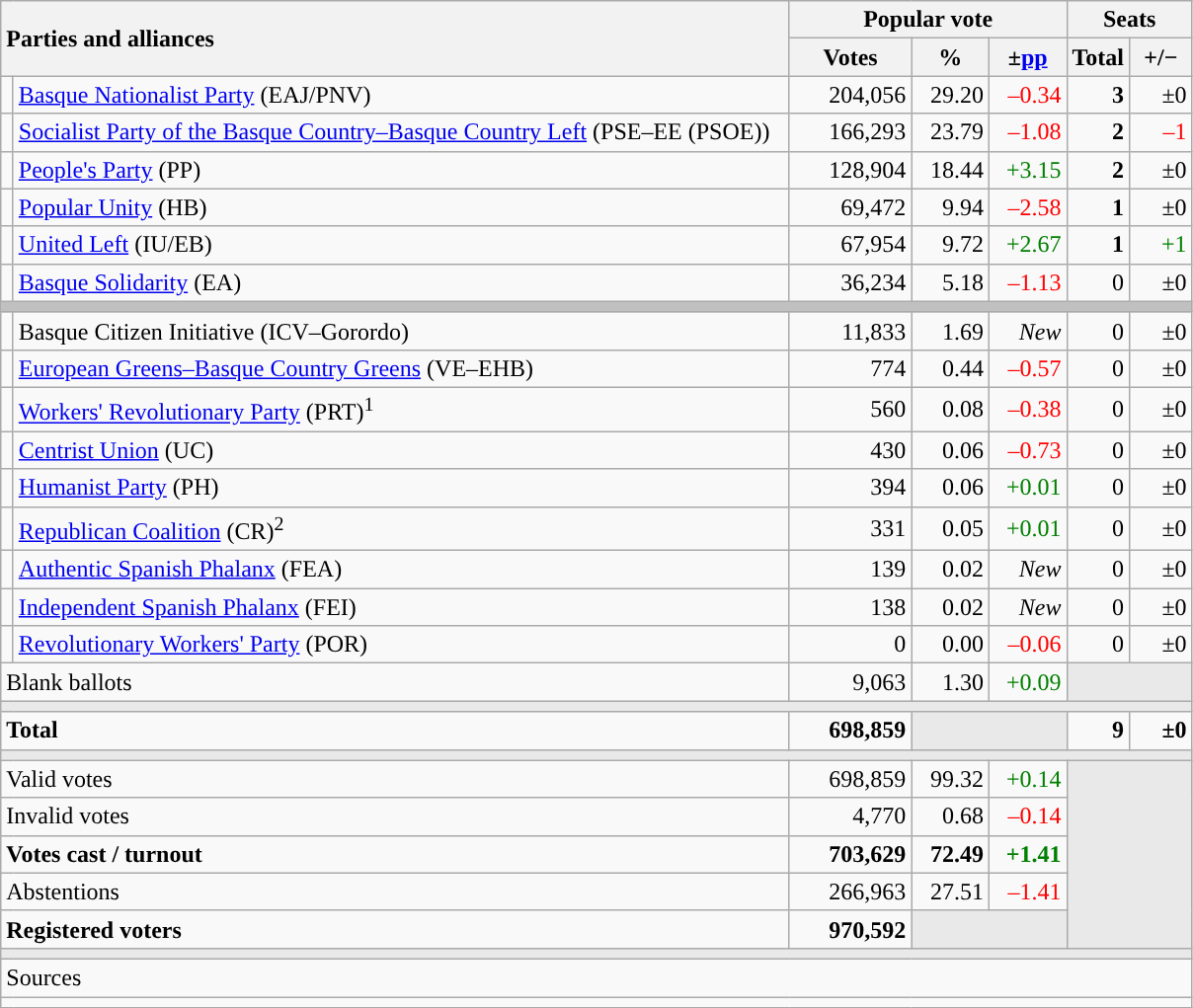<table class="wikitable" style="text-align:right;">
<tr>
<th style="text-align:left;" rowspan="2" colspan="2" width="525">Parties and alliances</th>
<th colspan="3">Popular vote</th>
<th colspan="2">Seats</th>
</tr>
<tr>
<th width="75">Votes</th>
<th width="45">%</th>
<th width="45">±<a href='#'>pp</a></th>
<th width="35">Total</th>
<th width="35">+/−</th>
</tr>
<tr>
<td width="1" style="color:inherit;background:"></td>
<td align="left"><a href='#'>Basque Nationalist Party</a> (EAJ/PNV)</td>
<td>204,056</td>
<td>29.20</td>
<td style="color:red;">–0.34</td>
<td><strong>3</strong></td>
<td>±0</td>
</tr>
<tr>
<td style="color:inherit;background:"></td>
<td align="left"><a href='#'>Socialist Party of the Basque Country–Basque Country Left</a> (PSE–EE (PSOE))</td>
<td>166,293</td>
<td>23.79</td>
<td style="color:red;">–1.08</td>
<td><strong>2</strong></td>
<td style="color:red;">–1</td>
</tr>
<tr>
<td style="color:inherit;background:"></td>
<td align="left"><a href='#'>People's Party</a> (PP)</td>
<td>128,904</td>
<td>18.44</td>
<td style="color:green;">+3.15</td>
<td><strong>2</strong></td>
<td>±0</td>
</tr>
<tr>
<td style="color:inherit;background:"></td>
<td align="left"><a href='#'>Popular Unity</a> (HB)</td>
<td>69,472</td>
<td>9.94</td>
<td style="color:red;">–2.58</td>
<td><strong>1</strong></td>
<td>±0</td>
</tr>
<tr>
<td style="color:inherit;background:"></td>
<td align="left"><a href='#'>United Left</a> (IU/EB)</td>
<td>67,954</td>
<td>9.72</td>
<td style="color:green;">+2.67</td>
<td><strong>1</strong></td>
<td style="color:green;">+1</td>
</tr>
<tr>
<td style="color:inherit;background:"></td>
<td align="left"><a href='#'>Basque Solidarity</a> (EA)</td>
<td>36,234</td>
<td>5.18</td>
<td style="color:red;">–1.13</td>
<td>0</td>
<td>±0</td>
</tr>
<tr>
<td colspan="7" bgcolor="#C0C0C0"></td>
</tr>
<tr>
<td style="color:inherit;background:"></td>
<td align="left">Basque Citizen Initiative (ICV–Gorordo)</td>
<td>11,833</td>
<td>1.69</td>
<td><em>New</em></td>
<td>0</td>
<td>±0</td>
</tr>
<tr>
<td style="color:inherit;background:"></td>
<td align="left"><a href='#'>European Greens–Basque Country Greens</a> (VE–EHB)</td>
<td>774</td>
<td>0.44</td>
<td style="color:red;">–0.57</td>
<td>0</td>
<td>±0</td>
</tr>
<tr>
<td style="color:inherit;background:"></td>
<td align="left"><a href='#'>Workers' Revolutionary Party</a> (PRT)<sup>1</sup></td>
<td>560</td>
<td>0.08</td>
<td style="color:red;">–0.38</td>
<td>0</td>
<td>±0</td>
</tr>
<tr>
<td style="color:inherit;background:"></td>
<td align="left"><a href='#'>Centrist Union</a> (UC)</td>
<td>430</td>
<td>0.06</td>
<td style="color:red;">–0.73</td>
<td>0</td>
<td>±0</td>
</tr>
<tr>
<td style="color:inherit;background:"></td>
<td align="left"><a href='#'>Humanist Party</a> (PH)</td>
<td>394</td>
<td>0.06</td>
<td style="color:green;">+0.01</td>
<td>0</td>
<td>±0</td>
</tr>
<tr>
<td style="color:inherit;background:"></td>
<td align="left"><a href='#'>Republican Coalition</a> (CR)<sup>2</sup></td>
<td>331</td>
<td>0.05</td>
<td style="color:green;">+0.01</td>
<td>0</td>
<td>±0</td>
</tr>
<tr>
<td style="color:inherit;background:"></td>
<td align="left"><a href='#'>Authentic Spanish Phalanx</a> (FEA)</td>
<td>139</td>
<td>0.02</td>
<td><em>New</em></td>
<td>0</td>
<td>±0</td>
</tr>
<tr>
<td style="color:inherit;background:"></td>
<td align="left"><a href='#'>Independent Spanish Phalanx</a> (FEI)</td>
<td>138</td>
<td>0.02</td>
<td><em>New</em></td>
<td>0</td>
<td>±0</td>
</tr>
<tr>
<td style="color:inherit;background:"></td>
<td align="left"><a href='#'>Revolutionary Workers' Party</a> (POR)</td>
<td>0</td>
<td>0.00</td>
<td style="color:red;">–0.06</td>
<td>0</td>
<td>±0</td>
</tr>
<tr>
<td align="left" colspan="2">Blank ballots</td>
<td>9,063</td>
<td>1.30</td>
<td style="color:green;">+0.09</td>
<td bgcolor="#E9E9E9" colspan="2"></td>
</tr>
<tr>
<td colspan="7" bgcolor="#E9E9E9"></td>
</tr>
<tr style="font-weight:bold;">
<td align="left" colspan="2">Total</td>
<td>698,859</td>
<td bgcolor="#E9E9E9" colspan="2"></td>
<td>9</td>
<td>±0</td>
</tr>
<tr>
<td colspan="7" bgcolor="#E9E9E9"></td>
</tr>
<tr>
<td align="left" colspan="2">Valid votes</td>
<td>698,859</td>
<td>99.32</td>
<td style="color:green;">+0.14</td>
<td bgcolor="#E9E9E9" colspan="2" rowspan="5"></td>
</tr>
<tr>
<td align="left" colspan="2">Invalid votes</td>
<td>4,770</td>
<td>0.68</td>
<td style="color:red;">–0.14</td>
</tr>
<tr style="font-weight:bold;">
<td align="left" colspan="2">Votes cast / turnout</td>
<td>703,629</td>
<td>72.49</td>
<td style="color:green;">+1.41</td>
</tr>
<tr>
<td align="left" colspan="2">Abstentions</td>
<td>266,963</td>
<td>27.51</td>
<td style="color:red;">–1.41</td>
</tr>
<tr style="font-weight:bold;">
<td align="left" colspan="2">Registered voters</td>
<td>970,592</td>
<td bgcolor="#E9E9E9" colspan="2"></td>
</tr>
<tr>
<td colspan="7" bgcolor="#E9E9E9"></td>
</tr>
<tr>
<td align="left" colspan="7">Sources</td>
</tr>
<tr>
<td colspan="7" style="text-align:left; max-width:790px;"></td>
</tr>
</table>
